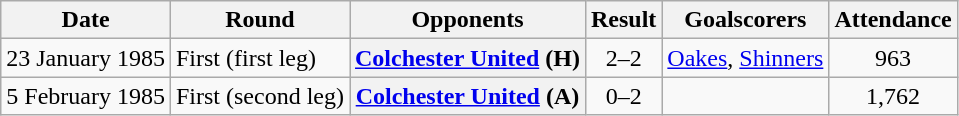<table class="wikitable plainrowheaders sortable">
<tr>
<th scope=col>Date</th>
<th scope=col>Round</th>
<th scope=col>Opponents</th>
<th scope=col>Result</th>
<th scope=col class=unsortable>Goalscorers</th>
<th scope=col>Attendance</th>
</tr>
<tr>
<td>23 January 1985</td>
<td>First (first leg)</td>
<th scope=row><a href='#'>Colchester United</a> (H)</th>
<td align=center>2–2</td>
<td><a href='#'>Oakes</a>, <a href='#'>Shinners</a></td>
<td align=center>963</td>
</tr>
<tr>
<td>5 February 1985</td>
<td>First (second leg)</td>
<th scope=row><a href='#'>Colchester United</a> (A)</th>
<td align=center>0–2</td>
<td></td>
<td align=center>1,762</td>
</tr>
</table>
